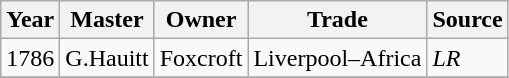<table class=" wikitable">
<tr>
<th>Year</th>
<th>Master</th>
<th>Owner</th>
<th>Trade</th>
<th>Source</th>
</tr>
<tr>
<td>1786</td>
<td>G.Hauitt</td>
<td>Foxcroft</td>
<td>Liverpool–Africa</td>
<td><em>LR</em></td>
</tr>
<tr>
</tr>
</table>
